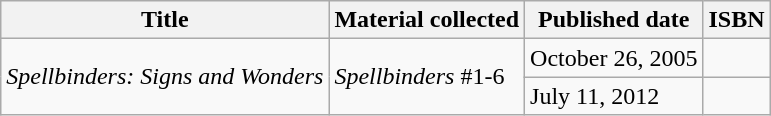<table class="wikitable">
<tr>
<th>Title</th>
<th>Material collected</th>
<th>Published date</th>
<th>ISBN</th>
</tr>
<tr>
<td rowspan="2"><em>Spellbinders: Signs and Wonders</em></td>
<td rowspan="2"><em>Spellbinders</em> #1-6</td>
<td>October 26, 2005</td>
<td></td>
</tr>
<tr>
<td>July 11, 2012</td>
<td></td>
</tr>
</table>
